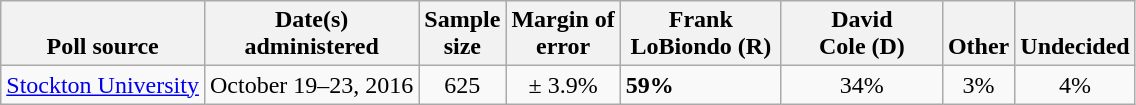<table class="wikitable">
<tr valign= bottom>
<th>Poll source</th>
<th>Date(s)<br>administered</th>
<th>Sample<br>size</th>
<th>Margin of<br>error</th>
<th style="width:100px;">Frank<br>LoBiondo (R)</th>
<th style="width:100px;">David<br>Cole (D)</th>
<th>Other</th>
<th>Undecided</th>
</tr>
<tr>
<td><a href='#'>Stockton University</a></td>
<td align=center>October 19–23, 2016</td>
<td align=center>625</td>
<td align=center>± 3.9%</td>
<td><strong>59%</strong></td>
<td align=center>34%</td>
<td align=center>3%</td>
<td align=center>4%</td>
</tr>
</table>
